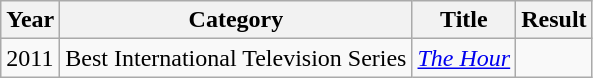<table class="wikitable">
<tr>
<th>Year</th>
<th>Category</th>
<th>Title</th>
<th>Result</th>
</tr>
<tr>
<td>2011</td>
<td>Best International Television Series</td>
<td><em><a href='#'>The Hour</a></em></td>
<td></td>
</tr>
</table>
